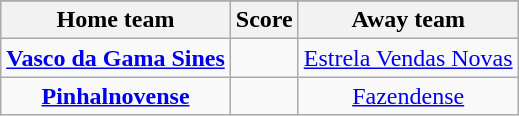<table class="wikitable" style="text-align: center">
<tr>
</tr>
<tr>
<th>Home team</th>
<th>Score</th>
<th>Away team</th>
</tr>
<tr>
<td><strong><a href='#'>Vasco da Gama Sines</a></strong> </td>
<td></td>
<td><a href='#'>Estrela Vendas Novas</a> </td>
</tr>
<tr>
<td><strong><a href='#'>Pinhalnovense</a></strong> </td>
<td></td>
<td><a href='#'>Fazendense</a> </td>
</tr>
</table>
